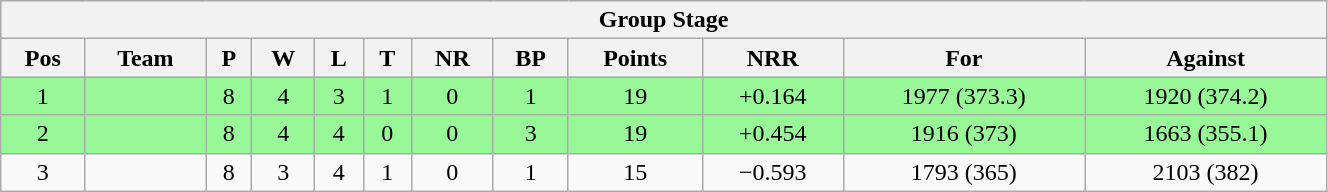<table class="wikitable" style="width:70%">
<tr style="background:#efefef;">
<th colspan=12>Group Stage</th>
</tr>
<tr style="background:#efefef;">
<th>Pos</th>
<th>Team</th>
<th>P</th>
<th>W</th>
<th>L</th>
<th>T</th>
<th>NR</th>
<th>BP</th>
<th>Points</th>
<th>NRR</th>
<th>For</th>
<th>Against</th>
</tr>
<tr style="background:#98F898; text-align:center;">
<td>1</td>
<td style="text-align:left"></td>
<td>8</td>
<td>4</td>
<td>3</td>
<td>1</td>
<td>0</td>
<td>1</td>
<td>19</td>
<td>+0.164</td>
<td>1977 (373.3)</td>
<td>1920 (374.2)</td>
</tr>
<tr style="background:#98F898; text-align:center;">
<td>2</td>
<td style="text-align:left"></td>
<td>8</td>
<td>4</td>
<td>4</td>
<td>0</td>
<td>0</td>
<td>3</td>
<td>19</td>
<td>+0.454</td>
<td>1916 (373)</td>
<td>1663 (355.1)</td>
</tr>
<tr style="; text-align:center;">
<td>3</td>
<td style="text-align:left"></td>
<td>8</td>
<td>3</td>
<td>4</td>
<td>1</td>
<td>0</td>
<td>1</td>
<td>15</td>
<td>−0.593</td>
<td>1793 (365)</td>
<td>2103 (382)</td>
</tr>
</table>
